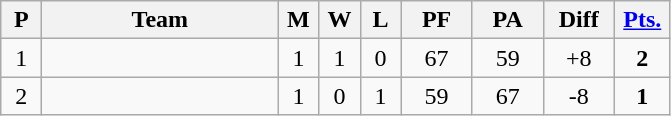<table class=wikitable>
<tr align=center>
<th width=20px>P</th>
<th width=150px>Team</th>
<th width=20px>M</th>
<th width=20px>W</th>
<th width=20px>L</th>
<th width=40px>PF</th>
<th width=40px>PA</th>
<th width=40px>Diff</th>
<th width=30px><a href='#'>Pts.</a></th>
</tr>
<tr align=center>
<td>1</td>
<td align=left></td>
<td>1</td>
<td>1</td>
<td>0</td>
<td>67</td>
<td>59</td>
<td>+8</td>
<td><strong>2</strong></td>
</tr>
<tr align=center>
<td>2</td>
<td align=left></td>
<td>1</td>
<td>0</td>
<td>1</td>
<td>59</td>
<td>67</td>
<td>-8</td>
<td><strong>1</strong></td>
</tr>
</table>
